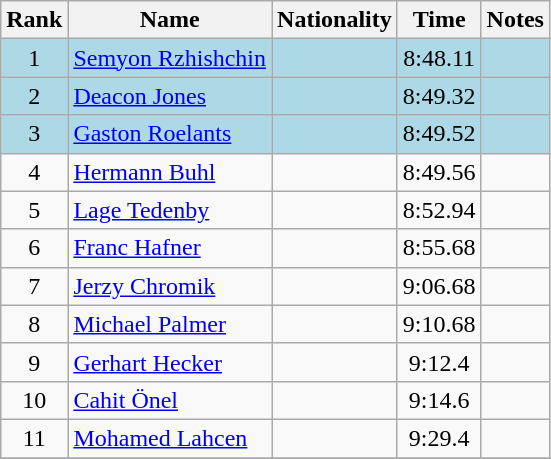<table class="wikitable sortable" style="text-align:center">
<tr>
<th>Rank</th>
<th>Name</th>
<th>Nationality</th>
<th>Time</th>
<th>Notes</th>
</tr>
<tr bgcolor=lightblue>
<td>1</td>
<td align=left><a href='#'>Semyon Rzhishchin</a></td>
<td align=left></td>
<td>8:48.11</td>
<td></td>
</tr>
<tr bgcolor=lightblue>
<td>2</td>
<td align=left><a href='#'>Deacon Jones</a></td>
<td align=left></td>
<td>8:49.32</td>
<td></td>
</tr>
<tr bgcolor=lightblue>
<td>3</td>
<td align=left><a href='#'>Gaston Roelants</a></td>
<td align=left></td>
<td>8:49.52</td>
<td></td>
</tr>
<tr>
<td>4</td>
<td align=left><a href='#'>Hermann Buhl</a></td>
<td align=left></td>
<td>8:49.56</td>
<td></td>
</tr>
<tr>
<td>5</td>
<td align=left><a href='#'>Lage Tedenby</a></td>
<td align=left></td>
<td>8:52.94</td>
<td></td>
</tr>
<tr>
<td>6</td>
<td align=left><a href='#'>Franc Hafner</a></td>
<td align=left></td>
<td>8:55.68</td>
<td></td>
</tr>
<tr>
<td>7</td>
<td align=left><a href='#'>Jerzy Chromik</a></td>
<td align=left></td>
<td>9:06.68</td>
<td></td>
</tr>
<tr>
<td>8</td>
<td align=left><a href='#'>Michael Palmer</a></td>
<td align=left></td>
<td>9:10.68</td>
<td></td>
</tr>
<tr>
<td>9</td>
<td align=left><a href='#'>Gerhart Hecker</a></td>
<td align=left></td>
<td>9:12.4</td>
<td></td>
</tr>
<tr>
<td>10</td>
<td align=left><a href='#'>Cahit Önel</a></td>
<td align=left></td>
<td>9:14.6</td>
<td></td>
</tr>
<tr>
<td>11</td>
<td align=left><a href='#'>Mohamed Lahcen</a></td>
<td align=left></td>
<td>9:29.4</td>
<td></td>
</tr>
<tr>
</tr>
</table>
